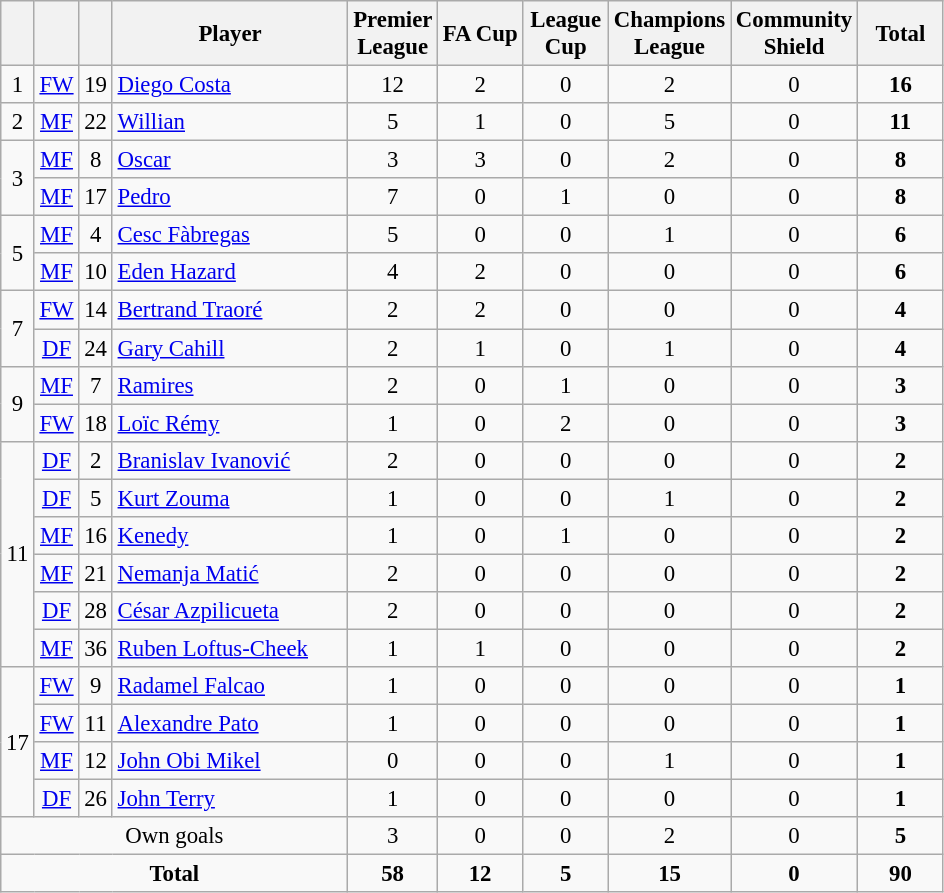<table class="wikitable sortable" style="font-size: 95%; text-align: center;">
<tr>
<th width=10></th>
<th width=10></th>
<th width=10></th>
<th width=150>Player</th>
<th width=50>Premier League</th>
<th width=50>FA Cup</th>
<th width=50>League Cup</th>
<th width=50>Champions League</th>
<th width=50>Community Shield</th>
<th width=50>Total</th>
</tr>
<tr>
<td>1</td>
<td><a href='#'>FW</a></td>
<td>19</td>
<td align=left> <a href='#'>Diego Costa</a></td>
<td>12</td>
<td>2</td>
<td>0</td>
<td>2</td>
<td>0</td>
<td><strong>16</strong></td>
</tr>
<tr>
<td>2</td>
<td><a href='#'>MF</a></td>
<td>22</td>
<td align=left> <a href='#'>Willian</a></td>
<td>5</td>
<td>1</td>
<td>0</td>
<td>5</td>
<td>0</td>
<td><strong>11</strong></td>
</tr>
<tr>
<td rowspan="2">3</td>
<td><a href='#'>MF</a></td>
<td>8</td>
<td align=left> <a href='#'>Oscar</a></td>
<td>3</td>
<td>3</td>
<td>0</td>
<td>2</td>
<td>0</td>
<td><strong>8</strong></td>
</tr>
<tr>
<td><a href='#'>MF</a></td>
<td>17</td>
<td align=left> <a href='#'>Pedro</a></td>
<td>7</td>
<td>0</td>
<td>1</td>
<td>0</td>
<td>0</td>
<td><strong>8</strong></td>
</tr>
<tr>
<td rowspan="2">5</td>
<td><a href='#'>MF</a></td>
<td>4</td>
<td align=left> <a href='#'>Cesc Fàbregas</a></td>
<td>5</td>
<td>0</td>
<td>0</td>
<td>1</td>
<td>0</td>
<td><strong>6</strong></td>
</tr>
<tr>
<td><a href='#'>MF</a></td>
<td>10</td>
<td align=left> <a href='#'>Eden Hazard</a></td>
<td>4</td>
<td>2</td>
<td>0</td>
<td>0</td>
<td>0</td>
<td><strong>6</strong></td>
</tr>
<tr>
<td rowspan="2">7</td>
<td><a href='#'>FW</a></td>
<td>14</td>
<td align=left> <a href='#'>Bertrand Traoré</a></td>
<td>2</td>
<td>2</td>
<td>0</td>
<td>0</td>
<td>0</td>
<td><strong>4</strong></td>
</tr>
<tr>
<td><a href='#'>DF</a></td>
<td>24</td>
<td align=left> <a href='#'>Gary Cahill</a></td>
<td>2</td>
<td>1</td>
<td>0</td>
<td>1</td>
<td>0</td>
<td><strong>4</strong></td>
</tr>
<tr>
<td rowspan="2">9</td>
<td><a href='#'>MF</a></td>
<td>7</td>
<td align=left> <a href='#'>Ramires</a></td>
<td>2</td>
<td>0</td>
<td>1</td>
<td>0</td>
<td>0</td>
<td><strong>3</strong></td>
</tr>
<tr>
<td><a href='#'>FW</a></td>
<td>18</td>
<td align=left> <a href='#'>Loïc Rémy</a></td>
<td>1</td>
<td>0</td>
<td>2</td>
<td>0</td>
<td>0</td>
<td><strong>3</strong></td>
</tr>
<tr>
<td rowspan="6">11</td>
<td><a href='#'>DF</a></td>
<td>2</td>
<td align=left> <a href='#'>Branislav Ivanović</a></td>
<td>2</td>
<td>0</td>
<td>0</td>
<td>0</td>
<td>0</td>
<td><strong>2</strong></td>
</tr>
<tr>
<td><a href='#'>DF</a></td>
<td>5</td>
<td align=left> <a href='#'>Kurt Zouma</a></td>
<td>1</td>
<td>0</td>
<td>0</td>
<td>1</td>
<td>0</td>
<td><strong>2</strong></td>
</tr>
<tr>
<td><a href='#'>MF</a></td>
<td>16</td>
<td align=left> <a href='#'>Kenedy</a></td>
<td>1</td>
<td>0</td>
<td>1</td>
<td>0</td>
<td>0</td>
<td><strong>2</strong></td>
</tr>
<tr>
<td><a href='#'>MF</a></td>
<td>21</td>
<td align=left> <a href='#'>Nemanja Matić</a></td>
<td>2</td>
<td>0</td>
<td>0</td>
<td>0</td>
<td>0</td>
<td><strong>2</strong></td>
</tr>
<tr>
<td><a href='#'>DF</a></td>
<td>28</td>
<td align=left> <a href='#'>César Azpilicueta</a></td>
<td>2</td>
<td>0</td>
<td>0</td>
<td>0</td>
<td>0</td>
<td><strong>2</strong></td>
</tr>
<tr>
<td><a href='#'>MF</a></td>
<td>36</td>
<td align=left> <a href='#'>Ruben Loftus-Cheek</a></td>
<td>1</td>
<td>1</td>
<td>0</td>
<td>0</td>
<td>0</td>
<td><strong>2</strong></td>
</tr>
<tr>
<td rowspan="4">17</td>
<td><a href='#'>FW</a></td>
<td>9</td>
<td align=left> <a href='#'>Radamel Falcao</a></td>
<td>1</td>
<td>0</td>
<td>0</td>
<td>0</td>
<td>0</td>
<td><strong>1</strong></td>
</tr>
<tr>
<td><a href='#'>FW</a></td>
<td>11</td>
<td align=left> <a href='#'>Alexandre Pato</a></td>
<td>1</td>
<td>0</td>
<td>0</td>
<td>0</td>
<td>0</td>
<td><strong>1</strong></td>
</tr>
<tr>
<td><a href='#'>MF</a></td>
<td>12</td>
<td align=left> <a href='#'>John Obi Mikel</a></td>
<td>0</td>
<td>0</td>
<td>0</td>
<td>1</td>
<td>0</td>
<td><strong>1</strong></td>
</tr>
<tr>
<td><a href='#'>DF</a></td>
<td>26</td>
<td align=left> <a href='#'>John Terry</a></td>
<td>1</td>
<td>0</td>
<td>0</td>
<td>0</td>
<td>0</td>
<td><strong>1</strong></td>
</tr>
<tr class="sortbottom">
<td colspan="4">Own goals</td>
<td>3</td>
<td>0</td>
<td>0</td>
<td>2</td>
<td>0</td>
<td><strong>5</strong></td>
</tr>
<tr class="sortbottom">
<td colspan=4><strong>Total</strong></td>
<td><strong>58</strong></td>
<td><strong>12</strong></td>
<td><strong>5</strong></td>
<td><strong>15</strong></td>
<td><strong>0</strong></td>
<td><strong>90</strong></td>
</tr>
</table>
